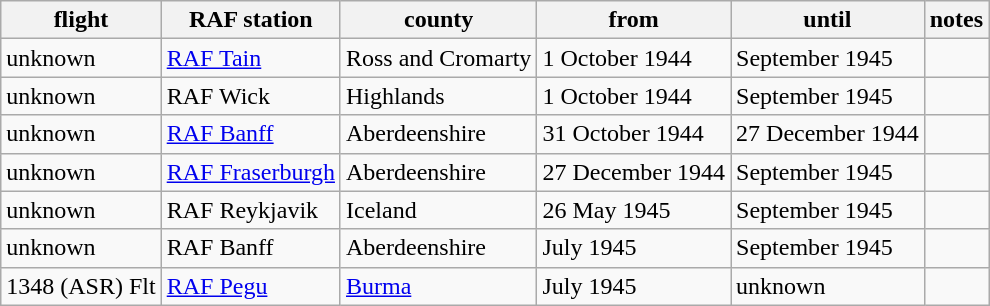<table class=wikitable>
<tr>
<th>flight</th>
<th>RAF station</th>
<th>county</th>
<th>from</th>
<th>until</th>
<th>notes</th>
</tr>
<tr>
<td>unknown</td>
<td><a href='#'>RAF Tain</a></td>
<td>Ross and Cromarty</td>
<td>1 October 1944</td>
<td>September 1945</td>
<td></td>
</tr>
<tr>
<td>unknown</td>
<td>RAF Wick</td>
<td>Highlands</td>
<td>1 October 1944</td>
<td>September 1945</td>
<td></td>
</tr>
<tr>
<td>unknown</td>
<td><a href='#'>RAF Banff</a></td>
<td>Aberdeenshire</td>
<td>31 October 1944</td>
<td>27 December 1944</td>
<td></td>
</tr>
<tr>
<td>unknown</td>
<td><a href='#'>RAF Fraserburgh</a></td>
<td>Aberdeenshire</td>
<td>27 December 1944</td>
<td>September 1945</td>
<td></td>
</tr>
<tr>
<td>unknown</td>
<td>RAF Reykjavik</td>
<td>Iceland</td>
<td>26 May 1945</td>
<td>September 1945</td>
<td></td>
</tr>
<tr>
<td>unknown</td>
<td>RAF Banff</td>
<td>Aberdeenshire</td>
<td>July 1945</td>
<td>September 1945</td>
<td></td>
</tr>
<tr>
<td>1348 (ASR) Flt</td>
<td><a href='#'>RAF Pegu</a></td>
<td><a href='#'>Burma</a></td>
<td>July 1945</td>
<td>unknown</td>
<td></td>
</tr>
</table>
